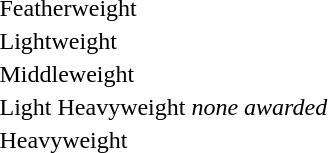<table>
<tr>
<td>Featherweight<br></td>
<td></td>
<td></td>
<td></td>
</tr>
<tr>
<td>Lightweight<br></td>
<td></td>
<td></td>
<td></td>
</tr>
<tr>
<td>Middleweight<br></td>
<td></td>
<td></td>
<td></td>
</tr>
<tr valign="top">
<td rowspan=2>Light Heavyweight<br></td>
<td rowspan=2><em>none awarded</em></td>
<td></td>
<td rowspan=2></td>
</tr>
<tr>
<td></td>
</tr>
<tr>
<td>Heavyweight<br></td>
<td></td>
<td></td>
<td></td>
</tr>
</table>
